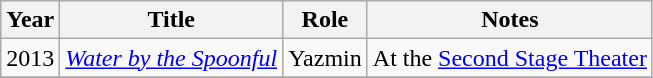<table class="wikitable">
<tr>
<th>Year</th>
<th>Title</th>
<th>Role</th>
<th class="unsortable">Notes</th>
</tr>
<tr>
<td>2013</td>
<td><em><a href='#'>Water by the Spoonful</a></em></td>
<td>Yazmin</td>
<td>At the <a href='#'>Second Stage Theater</a></td>
</tr>
<tr>
</tr>
</table>
